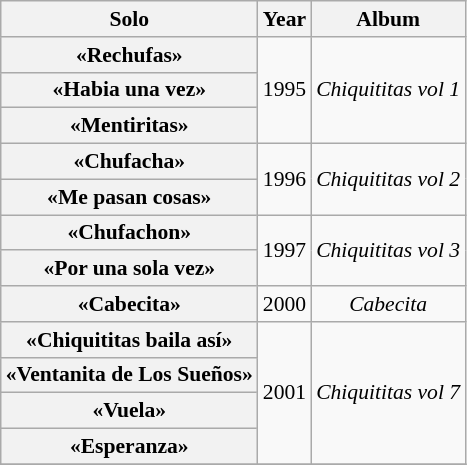<table class="wikitable" style="font-size: 90%;">
<tr>
<th>Solo</th>
<th>Year</th>
<th>Album</th>
</tr>
<tr>
<th scope="row">«Rechufas»</th>
<td rowspan="3">1995</td>
<td style="text-align:center;" rowspan="3"><em>Chiquititas vol 1</em></td>
</tr>
<tr>
<th scope="row">«Habia una vez»</th>
</tr>
<tr>
<th scope="row">«Mentiritas»</th>
</tr>
<tr>
<th scope="row">«Chufacha»</th>
<td rowspan="2">1996</td>
<td style="text-align:center;" rowspan="2"><em>Chiquititas vol 2</em></td>
</tr>
<tr>
<th scope="row">«Me pasan cosas»</th>
</tr>
<tr>
<th scope="row">«Chufachon»</th>
<td rowspan="2">1997</td>
<td style="text-align:center;" rowspan="2"><em>Chiquititas vol 3</em></td>
</tr>
<tr>
<th scope="row">«Por una sola vez»</th>
</tr>
<tr>
<th scope="row">«Cabecita»</th>
<td rowspan="1">2000</td>
<td style="text-align:center;" rowspan="1"><em>Cabecita</em></td>
</tr>
<tr>
<th scope="row">«Chiquititas baila así»</th>
<td rowspan="4">2001</td>
<td style="text-align:center;" rowspan="4"><em>Chiquititas vol 7</em></td>
</tr>
<tr>
<th scope="row">«Ventanita de Los Sueños»</th>
</tr>
<tr>
<th scope="row">«Vuela»</th>
</tr>
<tr>
<th scope="row">«Esperanza»</th>
</tr>
<tr>
</tr>
</table>
